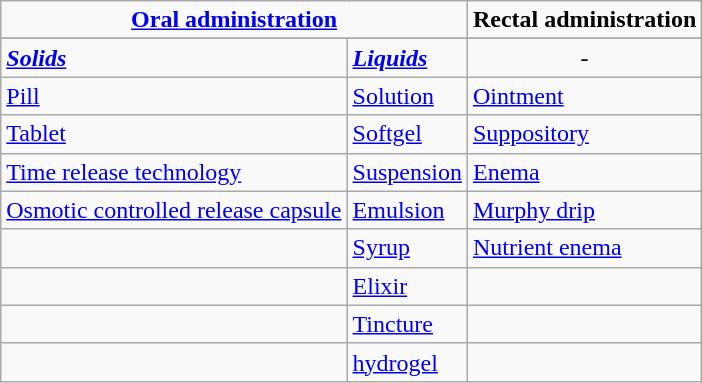<table class="wikitable">
<tr>
<td colspan="2" style="text-align: center;"><strong><a href='#'>Oral administration</a> </strong></td>
<td><strong>Rectal administration</strong></td>
</tr>
<tr>
</tr>
<tr>
<td><strong><em><a href='#'>Solids</a></em></strong></td>
<td><strong><em><a href='#'>Liquids</a></em></strong></td>
<td style="text-align: center;">-</td>
</tr>
<tr>
<td><a href='#'>Pill</a></td>
<td><a href='#'>Solution</a></td>
<td><a href='#'>Ointment</a></td>
</tr>
<tr>
<td><a href='#'>Tablet</a></td>
<td><a href='#'>Softgel</a></td>
<td><a href='#'>Suppository</a></td>
</tr>
<tr>
<td><a href='#'>Time release technology</a></td>
<td><a href='#'>Suspension</a></td>
<td><a href='#'>Enema</a></td>
</tr>
<tr>
<td><a href='#'>Osmotic controlled release capsule</a></td>
<td><a href='#'>Emulsion</a></td>
<td><a href='#'>Murphy drip</a></td>
</tr>
<tr>
<td></td>
<td><a href='#'>Syrup</a></td>
<td><a href='#'>Nutrient enema</a></td>
</tr>
<tr>
<td></td>
<td><a href='#'>Elixir</a></td>
<td></td>
</tr>
<tr>
<td></td>
<td><a href='#'>Tincture</a></td>
<td></td>
</tr>
<tr>
<td></td>
<td><a href='#'>hydrogel</a></td>
<td></td>
</tr>
</table>
